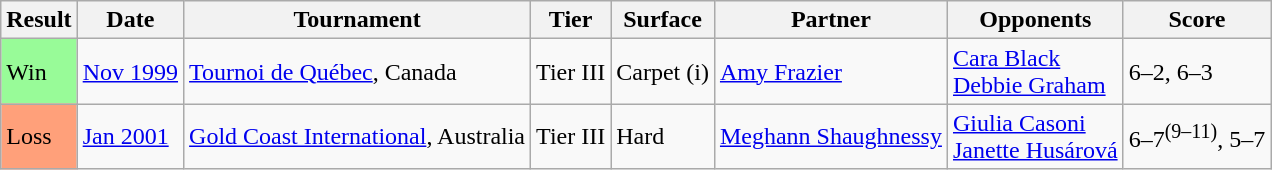<table class="sortable wikitable">
<tr>
<th>Result</th>
<th>Date</th>
<th>Tournament</th>
<th>Tier</th>
<th>Surface</th>
<th>Partner</th>
<th>Opponents</th>
<th class="unsortable">Score</th>
</tr>
<tr>
<td style="background:#98FB98;">Win</td>
<td><a href='#'>Nov 1999</a></td>
<td><a href='#'>Tournoi de Québec</a>, Canada</td>
<td>Tier III</td>
<td>Carpet (i)</td>
<td> <a href='#'>Amy Frazier</a></td>
<td> <a href='#'>Cara Black</a> <br>  <a href='#'>Debbie Graham</a></td>
<td>6–2, 6–3</td>
</tr>
<tr>
<td style="background:#FFA07A;">Loss</td>
<td><a href='#'>Jan 2001</a></td>
<td><a href='#'>Gold Coast International</a>, Australia</td>
<td>Tier III</td>
<td>Hard</td>
<td> <a href='#'>Meghann Shaughnessy</a></td>
<td> <a href='#'>Giulia Casoni</a> <br>  <a href='#'>Janette Husárová</a></td>
<td>6–7<sup>(9–11)</sup>, 5–7</td>
</tr>
</table>
